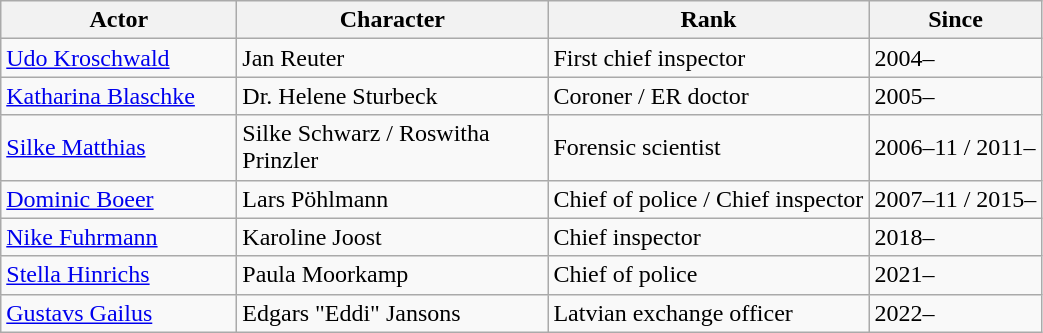<table class="wikitable" width="55%">
<tr>
<th bgcolor="#add8e6" width="150">Actor</th>
<th bgcolor="#add8e6" width="200">Character</th>
<th bgcolor="#add8e6">Rank</th>
<th bgcolor="#add8e6">Since</th>
</tr>
<tr>
<td><a href='#'>Udo Kroschwald</a></td>
<td>Jan Reuter</td>
<td>First chief inspector</td>
<td>2004–</td>
</tr>
<tr>
<td><a href='#'>Katharina Blaschke</a></td>
<td>Dr. Helene Sturbeck</td>
<td>Coroner / ER doctor</td>
<td>2005–</td>
</tr>
<tr>
<td><a href='#'>Silke Matthias</a></td>
<td>Silke Schwarz / Roswitha Prinzler</td>
<td>Forensic scientist</td>
<td>2006–11 / 2011–</td>
</tr>
<tr>
<td><a href='#'>Dominic Boeer</a></td>
<td>Lars Pöhlmann</td>
<td>Chief of police / Chief inspector</td>
<td>2007–11 / 2015–</td>
</tr>
<tr>
<td><a href='#'>Nike Fuhrmann</a></td>
<td>Karoline Joost</td>
<td>Chief inspector</td>
<td>2018–</td>
</tr>
<tr>
<td><a href='#'>Stella Hinrichs</a></td>
<td>Paula Moorkamp</td>
<td>Chief of police</td>
<td>2021–</td>
</tr>
<tr>
<td><a href='#'>Gustavs Gailus</a></td>
<td>Edgars "Eddi" Jansons</td>
<td>Latvian exchange officer</td>
<td>2022–</td>
</tr>
</table>
